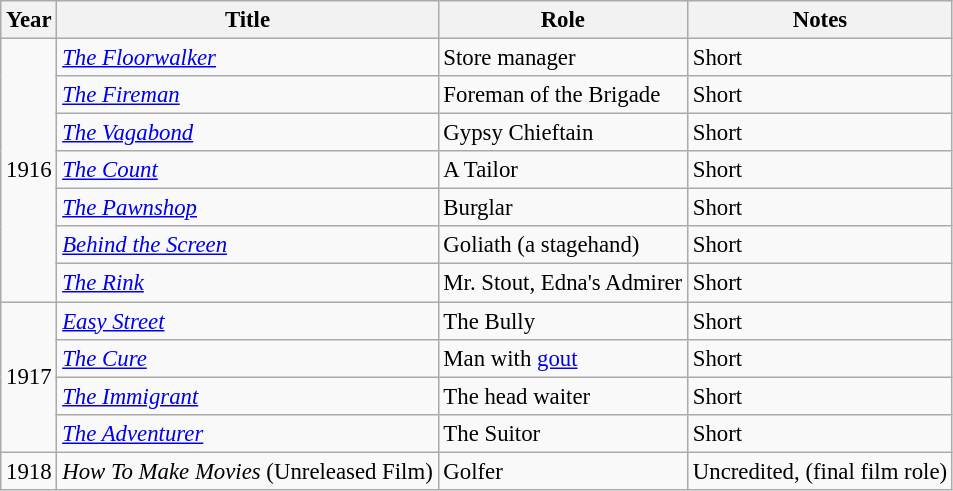<table class="wikitable" style="font-size: 95%;">
<tr>
<th>Year</th>
<th>Title</th>
<th>Role</th>
<th>Notes</th>
</tr>
<tr>
<td rowspan= 7>1916</td>
<td><em><a href='#'>The Floorwalker</a></em></td>
<td>Store manager</td>
<td>Short</td>
</tr>
<tr>
<td><em><a href='#'>The Fireman</a></em></td>
<td>Foreman of the Brigade</td>
<td>Short</td>
</tr>
<tr>
<td><em><a href='#'>The Vagabond</a></em></td>
<td>Gypsy Chieftain</td>
<td>Short</td>
</tr>
<tr>
<td><em><a href='#'>The Count</a></em></td>
<td>A Tailor</td>
<td>Short</td>
</tr>
<tr>
<td><em><a href='#'>The Pawnshop</a></em></td>
<td>Burglar</td>
<td>Short</td>
</tr>
<tr>
<td><em><a href='#'>Behind the Screen</a></em></td>
<td>Goliath (a stagehand)</td>
<td>Short</td>
</tr>
<tr>
<td><em><a href='#'>The Rink</a></em></td>
<td>Mr. Stout, Edna's Admirer</td>
<td>Short</td>
</tr>
<tr>
<td rowspan= 4>1917</td>
<td><em><a href='#'>Easy Street</a></em></td>
<td>The Bully</td>
<td>Short</td>
</tr>
<tr>
<td><em><a href='#'>The Cure</a></em></td>
<td>Man with <a href='#'>gout</a></td>
<td>Short</td>
</tr>
<tr>
<td><em><a href='#'>The Immigrant</a></em></td>
<td>The head waiter</td>
<td>Short</td>
</tr>
<tr>
<td><em><a href='#'>The Adventurer</a></em></td>
<td>The Suitor</td>
<td>Short</td>
</tr>
<tr>
<td rowspan=7>1918</td>
<td><em>How To Make Movies</em> (Unreleased Film)</td>
<td>Golfer</td>
<td>Uncredited, (final film role)</td>
</tr>
</table>
